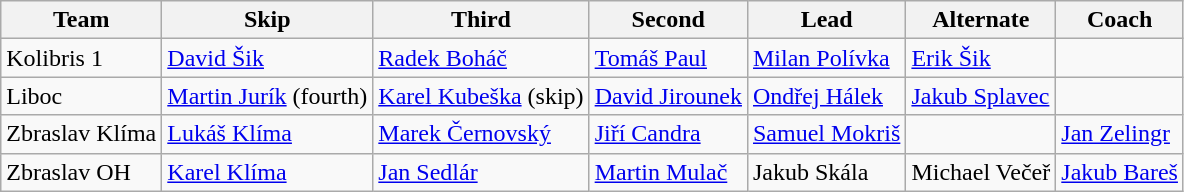<table class= "wikitable">
<tr>
<th scope="col">Team</th>
<th scope="col">Skip</th>
<th scope="col">Third</th>
<th scope="col">Second</th>
<th scope="col">Lead</th>
<th scope="col">Alternate</th>
<th scope="col">Coach</th>
</tr>
<tr>
<td>Kolibris 1</td>
<td><a href='#'>David Šik</a></td>
<td><a href='#'>Radek Boháč</a></td>
<td><a href='#'>Tomáš Paul</a></td>
<td><a href='#'>Milan Polívka</a></td>
<td><a href='#'>Erik Šik</a></td>
<td></td>
</tr>
<tr>
<td>Liboc</td>
<td><a href='#'>Martin Jurík</a> (fourth)</td>
<td><a href='#'>Karel Kubeška</a> (skip)</td>
<td><a href='#'>David Jirounek</a></td>
<td><a href='#'>Ondřej Hálek</a></td>
<td><a href='#'>Jakub Splavec</a></td>
<td></td>
</tr>
<tr>
<td>Zbraslav Klíma</td>
<td><a href='#'>Lukáš Klíma</a></td>
<td><a href='#'>Marek Černovský</a></td>
<td><a href='#'>Jiří Candra</a></td>
<td><a href='#'>Samuel Mokriš</a></td>
<td></td>
<td><a href='#'>Jan Zelingr</a></td>
</tr>
<tr>
<td>Zbraslav OH</td>
<td><a href='#'>Karel Klíma</a></td>
<td><a href='#'>Jan Sedlár</a></td>
<td><a href='#'>Martin Mulač</a></td>
<td>Jakub Skála</td>
<td>Michael Večeř</td>
<td><a href='#'>Jakub Bareš</a></td>
</tr>
</table>
